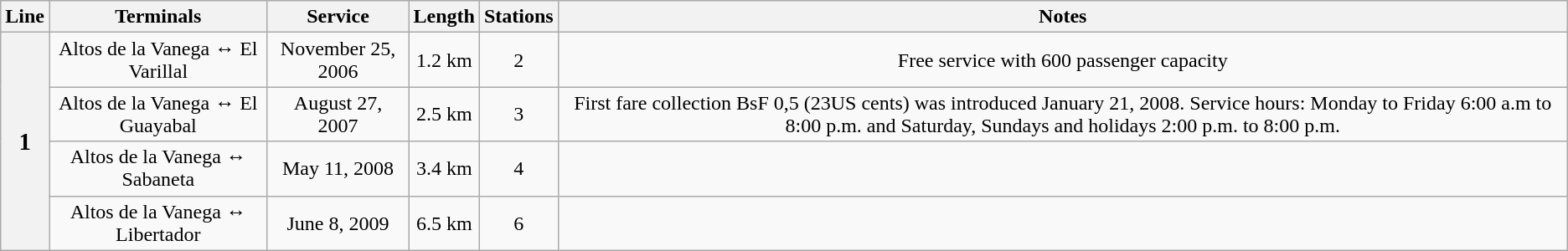<table class=wikitable>
<tr>
<th>Line</th>
<th>Terminals</th>
<th>Service</th>
<th>Length</th>
<th>Stations</th>
<th>Notes</th>
</tr>
<tr align="center">
<th rowspan=4><big><span><strong>1</strong></span></big></th>
<td>Altos de la Vanega ↔ El Varillal</td>
<td>November 25, 2006</td>
<td>1.2 km</td>
<td>2</td>
<td>Free service with 600 passenger capacity</td>
</tr>
<tr align="center">
<td>Altos de la Vanega ↔ El Guayabal</td>
<td>August 27, 2007</td>
<td>2.5 km</td>
<td>3</td>
<td>First fare collection BsF 0,5 (23US cents) was introduced January 21, 2008. Service hours: Monday to Friday 6:00 a.m to 8:00 p.m. and Saturday, Sundays and holidays 2:00 p.m. to 8:00 p.m.</td>
</tr>
<tr align="center">
<td>Altos de la Vanega ↔ Sabaneta</td>
<td>May 11, 2008</td>
<td>3.4 km</td>
<td>4</td>
<td></td>
</tr>
<tr align="center">
<td>Altos de la Vanega ↔ Libertador</td>
<td>June 8, 2009</td>
<td>6.5 km</td>
<td>6</td>
<td></td>
</tr>
</table>
